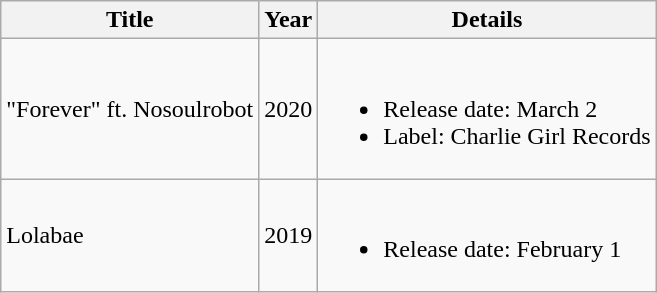<table class="wikitable">
<tr>
<th>Title</th>
<th>Year</th>
<th>Details</th>
</tr>
<tr>
<td>"Forever" ft. Nosoulrobot</td>
<td>2020</td>
<td><br><ul><li>Release date: March 2</li><li>Label: Charlie Girl Records</li></ul></td>
</tr>
<tr>
<td>Lolabae</td>
<td>2019</td>
<td><br><ul><li>Release date: February 1</li></ul></td>
</tr>
</table>
